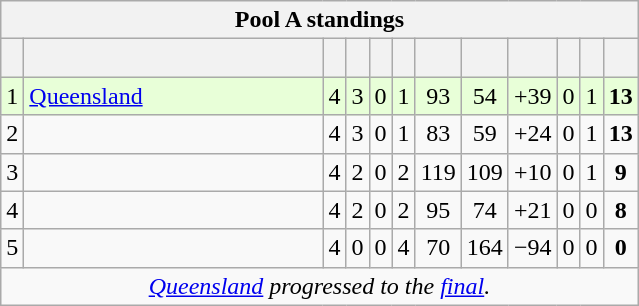<table class="wikitable" style="text-align:center; font-size:100%;">
<tr>
<th colspan="100%" cellpadding="0" cellspacing="0"><strong>Pool A standings</strong></th>
</tr>
<tr>
<th style="padding-right:1px;"></th>
<th style="width:12em;"></th>
<th></th>
<th></th>
<th></th>
<th></th>
<th></th>
<th></th>
<th></th>
<th></th>
<th></th>
<th><br></th>
</tr>
<tr style="background:#E8FFD8;">
<td>1</td>
<td align=left> <a href='#'>Queensland</a></td>
<td>4</td>
<td>3</td>
<td>0</td>
<td>1</td>
<td>93</td>
<td>54</td>
<td>+39</td>
<td>0</td>
<td>1</td>
<td><strong>13</strong></td>
</tr>
<tr>
<td>2</td>
<td align=left></td>
<td>4</td>
<td>3</td>
<td>0</td>
<td>1</td>
<td>83</td>
<td>59</td>
<td>+24</td>
<td>0</td>
<td>1</td>
<td><strong>13</strong></td>
</tr>
<tr>
<td>3</td>
<td align=left></td>
<td>4</td>
<td>2</td>
<td>0</td>
<td>2</td>
<td>119</td>
<td>109</td>
<td>+10</td>
<td>0</td>
<td>1</td>
<td><strong>9</strong></td>
</tr>
<tr>
<td>4</td>
<td align=left></td>
<td>4</td>
<td>2</td>
<td>0</td>
<td>2</td>
<td>95</td>
<td>74</td>
<td>+21</td>
<td>0</td>
<td>0</td>
<td><strong>8</strong></td>
</tr>
<tr>
<td>5</td>
<td align=left></td>
<td>4</td>
<td>0</td>
<td>0</td>
<td>4</td>
<td>70</td>
<td>164</td>
<td>−94</td>
<td>0</td>
<td>0</td>
<td><strong>0</strong></td>
</tr>
<tr>
<td colspan="100%"><em><a href='#'>Queensland</a> progressed to the <a href='#'>final</a>.</em></td>
</tr>
</table>
